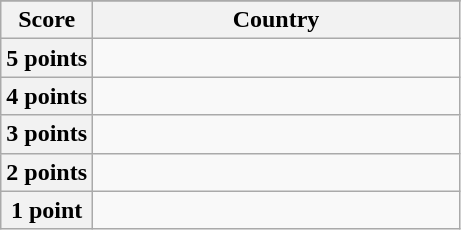<table class="wikitable">
<tr>
</tr>
<tr>
<th scope="col" width="20%">Score</th>
<th scope="col">Country</th>
</tr>
<tr>
<th scope="row">5 points</th>
<td></td>
</tr>
<tr>
<th scope="row">4 points</th>
<td></td>
</tr>
<tr>
<th scope="row">3 points</th>
<td></td>
</tr>
<tr>
<th scope="row">2 points</th>
<td></td>
</tr>
<tr>
<th scope="row">1 point</th>
<td></td>
</tr>
</table>
